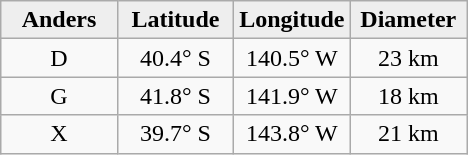<table class="wikitable">
<tr>
<th width="25%" style="background:#eeeeee;">Anders</th>
<th width="25%" style="background:#eeeeee;">Latitude</th>
<th width="25%" style="background:#eeeeee;">Longitude</th>
<th width="25%" style="background:#eeeeee;">Diameter</th>
</tr>
<tr>
<td align="center">D</td>
<td align="center">40.4° S</td>
<td align="center">140.5° W</td>
<td align="center">23 km</td>
</tr>
<tr>
<td align="center">G</td>
<td align="center">41.8° S</td>
<td align="center">141.9° W</td>
<td align="center">18 km</td>
</tr>
<tr>
<td align="center">X</td>
<td align="center">39.7° S</td>
<td align="center">143.8° W</td>
<td align="center">21 km</td>
</tr>
</table>
